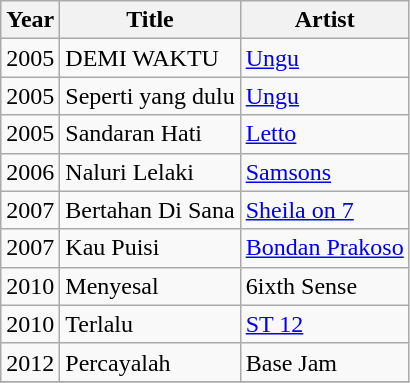<table class="wikitable">
<tr>
<th>Year</th>
<th>Title</th>
<th>Artist</th>
</tr>
<tr>
<td>2005</td>
<td>DEMI WAKTU</td>
<td><a href='#'>Ungu</a></td>
</tr>
<tr>
<td>2005</td>
<td>Seperti yang dulu</td>
<td><a href='#'>Ungu</a></td>
</tr>
<tr>
<td>2005</td>
<td>Sandaran Hati</td>
<td><a href='#'>Letto</a></td>
</tr>
<tr>
<td>2006</td>
<td>Naluri Lelaki</td>
<td><a href='#'>Samsons</a></td>
</tr>
<tr>
<td>2007</td>
<td>Bertahan Di Sana</td>
<td><a href='#'>Sheila on 7</a></td>
</tr>
<tr>
<td>2007</td>
<td>Kau Puisi</td>
<td><a href='#'>Bondan Prakoso</a></td>
</tr>
<tr>
<td>2010</td>
<td>Menyesal</td>
<td>6ixth Sense</td>
</tr>
<tr>
<td>2010</td>
<td>Terlalu</td>
<td><a href='#'>ST 12</a></td>
</tr>
<tr>
<td>2012</td>
<td>Percayalah</td>
<td>Base Jam</td>
</tr>
<tr>
</tr>
</table>
